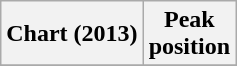<table class="wikitable plainrowheaders" style="text-align:center">
<tr>
<th scope="col">Chart (2013)</th>
<th scope="col">Peak<br>position</th>
</tr>
<tr>
</tr>
</table>
